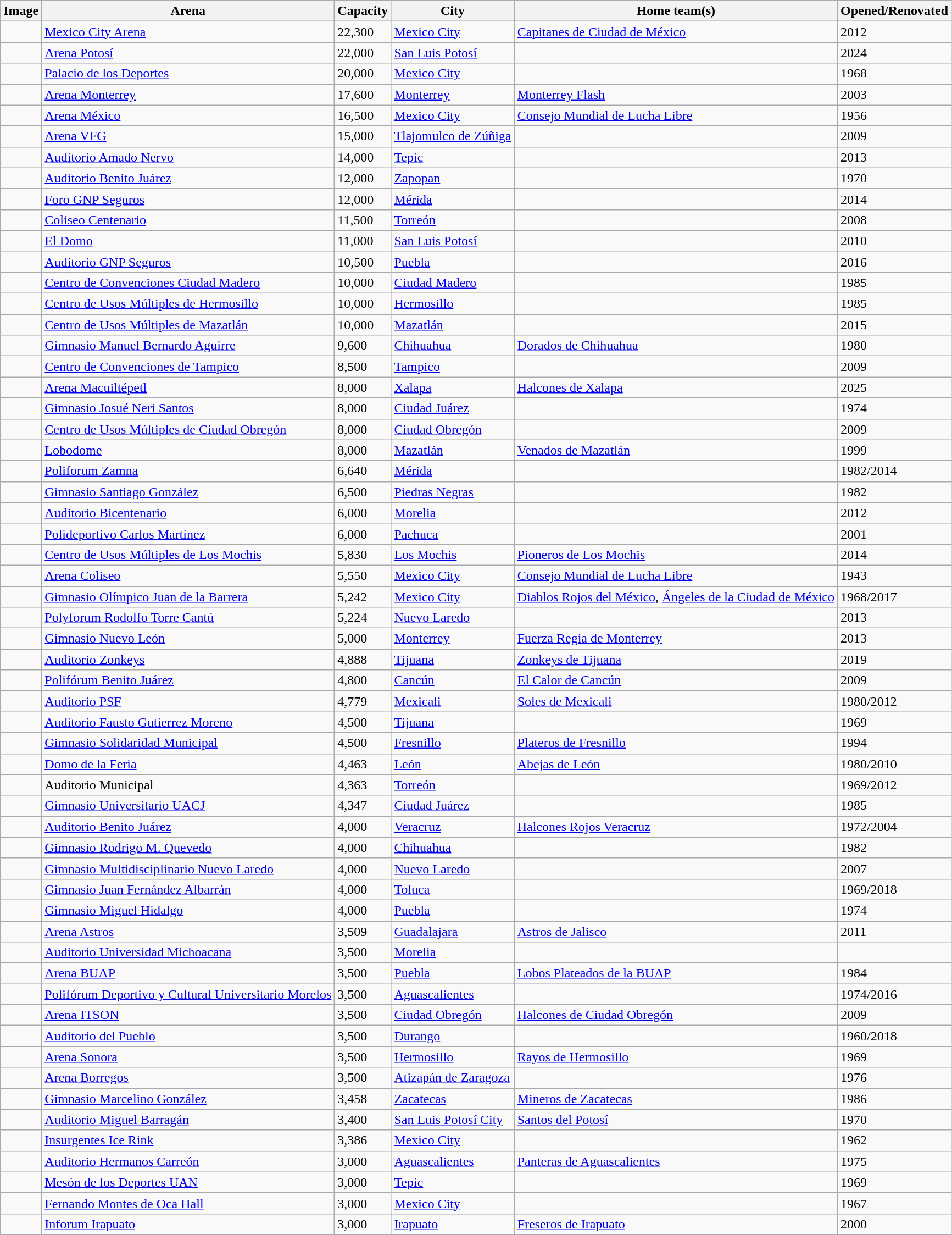<table class="wikitable sortable">
<tr>
<th>Image</th>
<th>Arena</th>
<th>Capacity</th>
<th>City</th>
<th>Home team(s)</th>
<th>Opened/Renovated</th>
</tr>
<tr>
<td></td>
<td><a href='#'>Mexico City Arena</a></td>
<td>22,300</td>
<td><a href='#'>Mexico City</a></td>
<td><a href='#'>Capitanes de Ciudad de México</a></td>
<td>2012</td>
</tr>
<tr>
<td></td>
<td><a href='#'>Arena Potosí</a></td>
<td>22,000</td>
<td><a href='#'>San Luis Potosí</a></td>
<td></td>
<td>2024</td>
</tr>
<tr>
<td></td>
<td><a href='#'>Palacio de los Deportes</a></td>
<td>20,000</td>
<td><a href='#'>Mexico City</a></td>
<td></td>
<td>1968</td>
</tr>
<tr>
<td></td>
<td><a href='#'>Arena Monterrey</a></td>
<td>17,600</td>
<td><a href='#'>Monterrey</a></td>
<td><a href='#'>Monterrey Flash</a></td>
<td>2003</td>
</tr>
<tr>
<td></td>
<td><a href='#'>Arena México</a></td>
<td>16,500</td>
<td><a href='#'>Mexico City</a></td>
<td><a href='#'>Consejo Mundial de Lucha Libre</a></td>
<td>1956</td>
</tr>
<tr>
<td></td>
<td><a href='#'>Arena VFG</a></td>
<td>15,000</td>
<td><a href='#'>Tlajomulco de Zúñiga</a></td>
<td></td>
<td>2009</td>
</tr>
<tr>
<td></td>
<td><a href='#'>Auditorio Amado Nervo</a></td>
<td>14,000</td>
<td><a href='#'>Tepic</a></td>
<td></td>
<td>2013</td>
</tr>
<tr>
<td></td>
<td><a href='#'>Auditorio Benito Juárez</a></td>
<td>12,000</td>
<td><a href='#'>Zapopan</a></td>
<td></td>
<td>1970</td>
</tr>
<tr>
<td></td>
<td><a href='#'>Foro GNP Seguros</a></td>
<td>12,000</td>
<td><a href='#'>Mérida</a></td>
<td></td>
<td>2014</td>
</tr>
<tr>
<td></td>
<td><a href='#'>Coliseo Centenario</a></td>
<td>11,500</td>
<td><a href='#'>Torreón</a></td>
<td></td>
<td>2008</td>
</tr>
<tr>
<td></td>
<td><a href='#'>El Domo</a></td>
<td>11,000</td>
<td><a href='#'>San Luis Potosí</a></td>
<td></td>
<td>2010</td>
</tr>
<tr>
<td></td>
<td><a href='#'>Auditorio GNP Seguros</a></td>
<td>10,500</td>
<td><a href='#'>Puebla</a></td>
<td></td>
<td>2016</td>
</tr>
<tr>
<td></td>
<td><a href='#'>Centro de Convenciones Ciudad Madero</a></td>
<td>10,000</td>
<td><a href='#'>Ciudad Madero</a></td>
<td></td>
<td>1985</td>
</tr>
<tr>
<td></td>
<td><a href='#'>Centro de Usos Múltiples de Hermosillo</a></td>
<td>10,000</td>
<td><a href='#'>Hermosillo</a></td>
<td></td>
<td>1985</td>
</tr>
<tr>
<td></td>
<td><a href='#'>Centro de Usos Múltiples de Mazatlán</a></td>
<td>10,000</td>
<td><a href='#'>Mazatlán</a></td>
<td></td>
<td>2015</td>
</tr>
<tr>
<td></td>
<td><a href='#'>Gimnasio Manuel Bernardo Aguirre</a></td>
<td>9,600</td>
<td><a href='#'>Chihuahua</a></td>
<td><a href='#'>Dorados de Chihuahua</a></td>
<td>1980</td>
</tr>
<tr>
<td></td>
<td><a href='#'>Centro de Convenciones de Tampico</a></td>
<td>8,500</td>
<td><a href='#'>Tampico</a></td>
<td></td>
<td>2009</td>
</tr>
<tr>
<td></td>
<td><a href='#'>Arena Macuiltépetl</a></td>
<td>8,000</td>
<td><a href='#'>Xalapa</a></td>
<td><a href='#'>Halcones de Xalapa</a></td>
<td>2025</td>
</tr>
<tr>
<td></td>
<td><a href='#'>Gimnasio Josué Neri Santos</a></td>
<td>8,000</td>
<td><a href='#'>Ciudad Juárez</a></td>
<td></td>
<td>1974</td>
</tr>
<tr>
<td></td>
<td><a href='#'>Centro de Usos Múltiples de Ciudad Obregón</a></td>
<td>8,000</td>
<td><a href='#'>Ciudad Obregón</a></td>
<td></td>
<td>2009</td>
</tr>
<tr>
<td></td>
<td><a href='#'>Lobodome</a></td>
<td>8,000</td>
<td><a href='#'>Mazatlán</a></td>
<td><a href='#'>Venados de Mazatlán</a></td>
<td>1999</td>
</tr>
<tr>
<td></td>
<td><a href='#'>Poliforum Zamna</a></td>
<td>6,640</td>
<td><a href='#'>Mérida</a></td>
<td></td>
<td>1982/2014</td>
</tr>
<tr>
<td></td>
<td><a href='#'>Gimnasio Santiago González</a></td>
<td>6,500</td>
<td><a href='#'>Piedras Negras</a></td>
<td></td>
<td>1982</td>
</tr>
<tr>
<td></td>
<td><a href='#'>Auditorio Bicentenario</a></td>
<td>6,000</td>
<td><a href='#'>Morelia</a></td>
<td></td>
<td>2012</td>
</tr>
<tr>
<td></td>
<td><a href='#'>Polideportivo Carlos Martínez</a></td>
<td>6,000</td>
<td><a href='#'>Pachuca</a></td>
<td></td>
<td>2001</td>
</tr>
<tr>
<td></td>
<td><a href='#'>Centro de Usos Múltiples de Los Mochis</a></td>
<td>5,830</td>
<td><a href='#'>Los Mochis</a></td>
<td><a href='#'>Pioneros de Los Mochis</a></td>
<td>2014</td>
</tr>
<tr>
<td></td>
<td><a href='#'>Arena Coliseo</a></td>
<td>5,550</td>
<td><a href='#'>Mexico City</a></td>
<td><a href='#'>Consejo Mundial de Lucha Libre</a></td>
<td>1943</td>
</tr>
<tr>
<td></td>
<td><a href='#'>Gimnasio Olímpico Juan de la Barrera</a></td>
<td>5,242</td>
<td><a href='#'>Mexico City</a></td>
<td><a href='#'>Diablos Rojos del México</a>, <a href='#'>Ángeles de la Ciudad de México</a></td>
<td>1968/2017</td>
</tr>
<tr>
<td></td>
<td><a href='#'>Polyforum Rodolfo Torre Cantú</a></td>
<td>5,224</td>
<td><a href='#'>Nuevo Laredo</a></td>
<td></td>
<td>2013</td>
</tr>
<tr>
<td></td>
<td><a href='#'>Gimnasio Nuevo León</a></td>
<td>5,000</td>
<td><a href='#'>Monterrey</a></td>
<td><a href='#'>Fuerza Regia de Monterrey</a></td>
<td>2013</td>
</tr>
<tr>
<td></td>
<td><a href='#'>Auditorio Zonkeys</a></td>
<td>4,888</td>
<td><a href='#'>Tijuana</a></td>
<td><a href='#'>Zonkeys de Tijuana</a></td>
<td>2019</td>
</tr>
<tr>
<td></td>
<td><a href='#'>Polifórum Benito Juárez</a></td>
<td>4,800</td>
<td><a href='#'>Cancún</a></td>
<td><a href='#'>El Calor de Cancún</a></td>
<td>2009</td>
</tr>
<tr>
<td></td>
<td><a href='#'>Auditorio PSF</a></td>
<td>4,779</td>
<td><a href='#'>Mexicali</a></td>
<td><a href='#'>Soles de Mexicali</a></td>
<td>1980/2012</td>
</tr>
<tr>
<td></td>
<td><a href='#'>Auditorio Fausto Gutierrez Moreno</a></td>
<td>4,500</td>
<td><a href='#'>Tijuana</a></td>
<td></td>
<td>1969</td>
</tr>
<tr>
<td></td>
<td><a href='#'>Gimnasio Solidaridad Municipal</a></td>
<td>4,500</td>
<td><a href='#'>Fresnillo</a></td>
<td><a href='#'>Plateros de Fresnillo</a></td>
<td>1994</td>
</tr>
<tr>
<td></td>
<td><a href='#'>Domo de la Feria</a></td>
<td>4,463</td>
<td><a href='#'>León</a></td>
<td><a href='#'>Abejas de León</a></td>
<td>1980/2010</td>
</tr>
<tr>
<td></td>
<td>Auditorio Municipal</td>
<td>4,363</td>
<td><a href='#'>Torreón</a></td>
<td></td>
<td>1969/2012</td>
</tr>
<tr>
<td></td>
<td><a href='#'>Gimnasio Universitario UACJ</a></td>
<td>4,347</td>
<td><a href='#'>Ciudad Juárez</a></td>
<td></td>
<td>1985</td>
</tr>
<tr>
<td></td>
<td><a href='#'>Auditorio Benito Juárez</a></td>
<td>4,000</td>
<td><a href='#'>Veracruz</a></td>
<td><a href='#'>Halcones Rojos Veracruz</a></td>
<td>1972/2004</td>
</tr>
<tr>
<td></td>
<td><a href='#'>Gimnasio Rodrigo M. Quevedo</a></td>
<td>4,000</td>
<td><a href='#'>Chihuahua</a></td>
<td></td>
<td>1982</td>
</tr>
<tr>
<td></td>
<td><a href='#'>Gimnasio Multidisciplinario Nuevo Laredo</a></td>
<td>4,000</td>
<td><a href='#'>Nuevo Laredo</a></td>
<td></td>
<td>2007</td>
</tr>
<tr>
<td></td>
<td><a href='#'>Gimnasio Juan Fernández Albarrán</a></td>
<td>4,000</td>
<td><a href='#'>Toluca</a></td>
<td></td>
<td>1969/2018</td>
</tr>
<tr>
<td></td>
<td><a href='#'>Gimnasio Miguel Hidalgo</a></td>
<td>4,000</td>
<td><a href='#'>Puebla</a></td>
<td></td>
<td>1974</td>
</tr>
<tr>
<td></td>
<td><a href='#'>Arena Astros</a></td>
<td>3,509</td>
<td><a href='#'>Guadalajara</a></td>
<td><a href='#'>Astros de Jalisco</a></td>
<td>2011</td>
</tr>
<tr>
<td></td>
<td><a href='#'>Auditorio Universidad Michoacana</a></td>
<td>3,500</td>
<td><a href='#'>Morelia</a></td>
<td></td>
<td></td>
</tr>
<tr>
<td></td>
<td><a href='#'>Arena BUAP</a></td>
<td>3,500</td>
<td><a href='#'>Puebla</a></td>
<td><a href='#'>Lobos Plateados de la BUAP</a></td>
<td>1984</td>
</tr>
<tr>
<td></td>
<td><a href='#'>Polifórum Deportivo y Cultural Universitario Morelos</a></td>
<td>3,500</td>
<td><a href='#'>Aguascalientes</a></td>
<td></td>
<td>1974/2016</td>
</tr>
<tr>
<td></td>
<td><a href='#'>Arena ITSON</a></td>
<td>3,500</td>
<td><a href='#'>Ciudad Obregón</a></td>
<td><a href='#'>Halcones de Ciudad Obregón</a></td>
<td>2009</td>
</tr>
<tr>
<td></td>
<td><a href='#'>Auditorio del Pueblo</a></td>
<td>3,500</td>
<td><a href='#'>Durango</a></td>
<td></td>
<td>1960/2018</td>
</tr>
<tr>
<td></td>
<td><a href='#'>Arena Sonora</a></td>
<td>3,500</td>
<td><a href='#'>Hermosillo</a></td>
<td><a href='#'>Rayos de Hermosillo</a></td>
<td>1969</td>
</tr>
<tr>
<td></td>
<td><a href='#'>Arena Borregos</a></td>
<td>3,500</td>
<td><a href='#'>Atizapán de Zaragoza</a></td>
<td></td>
<td>1976</td>
</tr>
<tr>
<td></td>
<td><a href='#'>Gimnasio Marcelino González</a></td>
<td>3,458</td>
<td><a href='#'>Zacatecas</a></td>
<td><a href='#'>Mineros de Zacatecas</a></td>
<td>1986</td>
</tr>
<tr>
<td></td>
<td><a href='#'>Auditorio Miguel Barragán</a></td>
<td>3,400</td>
<td><a href='#'>San Luis Potosí City</a></td>
<td><a href='#'>Santos del Potosí</a></td>
<td>1970</td>
</tr>
<tr>
<td></td>
<td><a href='#'>Insurgentes Ice Rink</a></td>
<td>3,386</td>
<td><a href='#'>Mexico City</a></td>
<td></td>
<td>1962</td>
</tr>
<tr>
<td></td>
<td><a href='#'>Auditorio Hermanos Carreón</a></td>
<td>3,000</td>
<td><a href='#'>Aguascalientes</a></td>
<td><a href='#'>Panteras de Aguascalientes</a></td>
<td>1975</td>
</tr>
<tr>
<td></td>
<td><a href='#'>Mesón de los Deportes UAN</a></td>
<td>3,000</td>
<td><a href='#'>Tepic</a></td>
<td></td>
<td>1969</td>
</tr>
<tr>
<td></td>
<td><a href='#'>Fernando Montes de Oca Hall</a></td>
<td>3,000</td>
<td><a href='#'>Mexico City</a></td>
<td></td>
<td>1967</td>
</tr>
<tr>
<td></td>
<td><a href='#'>Inforum Irapuato</a></td>
<td>3,000</td>
<td><a href='#'>Irapuato</a></td>
<td><a href='#'>Freseros de Irapuato</a></td>
<td>2000</td>
</tr>
</table>
